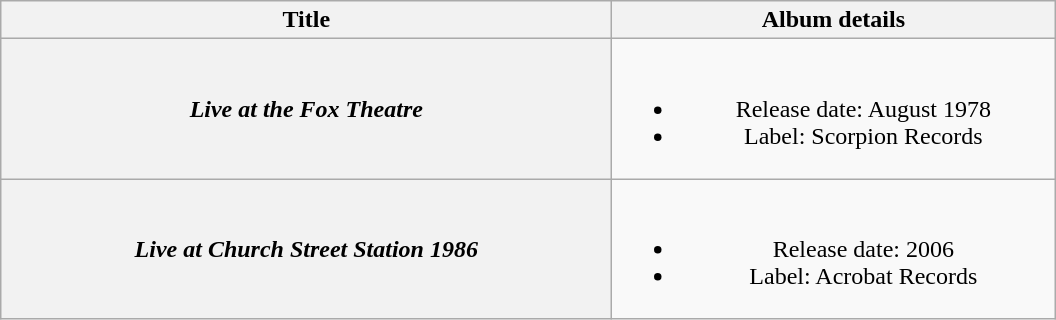<table class="wikitable plainrowheaders" style="text-align:center;">
<tr>
<th style="width:25em;">Title</th>
<th style="width:18em;">Album details</th>
</tr>
<tr>
<th scope="row"><em>Live at the Fox Theatre</em></th>
<td><br><ul><li>Release date: August 1978</li><li>Label: Scorpion Records</li></ul></td>
</tr>
<tr>
<th scope="row"><em>Live at Church Street Station 1986</em></th>
<td><br><ul><li>Release date: 2006</li><li>Label: Acrobat Records</li></ul></td>
</tr>
</table>
